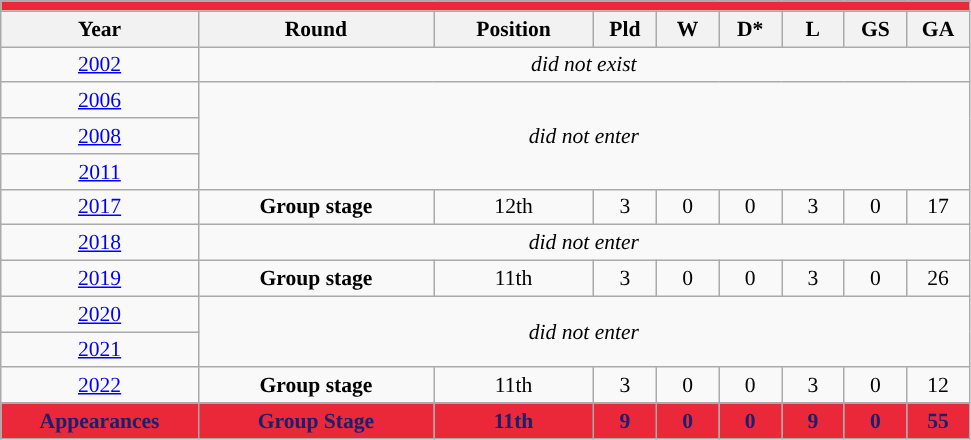<table class="wikitable" style="text-align: center;font-size:90%;">
<tr>
<th colspan="9" style="background: #EA2839; color: #1A206D;"><a href='#'></a></th>
</tr>
<tr>
<th width=125>Year</th>
<th width=150>Round</th>
<th width=100>Position</th>
<th width=35>Pld</th>
<th width=35>W</th>
<th width=35>D*</th>
<th width=35>L</th>
<th width=35>GS</th>
<th width=35>GA</th>
</tr>
<tr>
<td> <a href='#'>2002</a></td>
<td colspan ="8"><em>did not exist</em></td>
</tr>
<tr>
<td> <a href='#'>2006</a></td>
<td colspan ="8" rowspan="3"><em>did not enter</em></td>
</tr>
<tr>
<td> <a href='#'>2008</a></td>
</tr>
<tr>
<td> <a href='#'>2011</a></td>
</tr>
<tr>
<td> <a href='#'>2017</a></td>
<td><strong>Group stage</strong></td>
<td>12th</td>
<td>3</td>
<td>0</td>
<td>0</td>
<td>3</td>
<td>0</td>
<td>17</td>
</tr>
<tr>
<td> <a href='#'>2018</a></td>
<td colspan ="8"><em>did not enter</em></td>
</tr>
<tr>
<td> <a href='#'>2019</a></td>
<td><strong>Group stage</strong></td>
<td>11th</td>
<td>3</td>
<td>0</td>
<td>0</td>
<td>3</td>
<td>0</td>
<td>26</td>
</tr>
<tr>
<td> <a href='#'>2020</a></td>
<td colspan ="8" rowspan="2"><em>did not enter</em></td>
</tr>
<tr>
<td> <a href='#'>2021</a></td>
</tr>
<tr>
<td> <a href='#'>2022</a></td>
<td><strong>Group stage</strong></td>
<td>11th</td>
<td>3</td>
<td>0</td>
<td>0</td>
<td>3</td>
<td>0</td>
<td>12</td>
</tr>
<tr>
<td colspan=1 style="background: #EA2839; color: #1A206D;"><strong>Appearances</strong></td>
<td style="background: #EA2839; color: #1A206D;"><strong>Group Stage</strong></td>
<td style="background: #EA2839; color: #1A206D;"><strong>11th</strong></td>
<td style="background: #EA2839; color: #1A206D;"><strong>9</strong></td>
<td style="background: #EA2839; color: #1A206D;"><strong>0</strong></td>
<td style="background: #EA2839; color: #1A206D;"><strong>0</strong></td>
<td style="background: #EA2839; color: #1A206D;"><strong>9</strong></td>
<td style="background: #EA2839; color: #1A206D;"><strong>0</strong></td>
<td style="background: #EA2839; color: #1A206D;"><strong>55</strong></td>
</tr>
</table>
